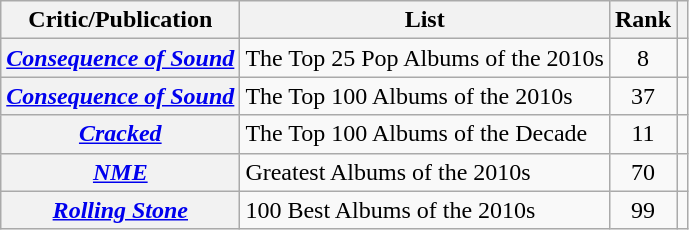<table class="wikitable plainrowheaders sortable">
<tr>
<th>Critic/Publication</th>
<th>List</th>
<th>Rank</th>
<th scope="col" class="unsortable"></th>
</tr>
<tr>
<th scope="row"><em><a href='#'>Consequence of Sound</a></em></th>
<td>The Top 25 Pop Albums of the 2010s</td>
<td align="center">8</td>
<td align="center"></td>
</tr>
<tr>
<th scope="row"><em><a href='#'>Consequence of Sound</a></em></th>
<td>The Top 100 Albums of the 2010s</td>
<td align="center">37</td>
<td align="center"></td>
</tr>
<tr>
<th scope="row"><em><a href='#'>Cracked</a></em></th>
<td>The Top 100 Albums of the Decade</td>
<td align="center">11</td>
<td align="center"></td>
</tr>
<tr>
<th scope="row"><em><a href='#'>NME</a></em></th>
<td>Greatest Albums of the 2010s</td>
<td align="center">70</td>
<td align="center"></td>
</tr>
<tr>
<th scope="row"><em><a href='#'>Rolling Stone</a></em></th>
<td>100 Best Albums of the 2010s</td>
<td align="center">99</td>
<td align="center"></td>
</tr>
</table>
